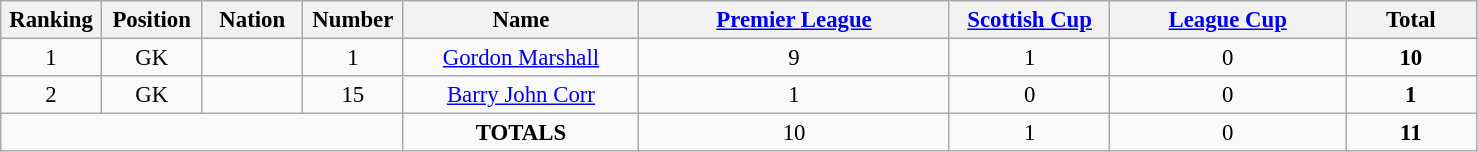<table class="wikitable" style="font-size: 95%; text-align: center;">
<tr>
<th width=60>Ranking</th>
<th width=60>Position</th>
<th width=60>Nation</th>
<th width=60>Number</th>
<th width=150>Name</th>
<th width=200><a href='#'>Premier League</a></th>
<th width=100><a href='#'>Scottish Cup</a></th>
<th width=150><a href='#'>League Cup</a></th>
<th width=80>Total</th>
</tr>
<tr>
<td>1</td>
<td>GK</td>
<td></td>
<td>1</td>
<td><a href='#'>Gordon Marshall</a></td>
<td>9</td>
<td>1</td>
<td>0</td>
<td><strong>10</strong></td>
</tr>
<tr>
<td>2</td>
<td>GK</td>
<td></td>
<td>15</td>
<td><a href='#'>Barry John Corr</a></td>
<td>1</td>
<td>0</td>
<td>0</td>
<td><strong>1</strong></td>
</tr>
<tr>
<td colspan="4"></td>
<td><strong>TOTALS</strong></td>
<td>10</td>
<td>1</td>
<td>0</td>
<td><strong>11</strong></td>
</tr>
</table>
